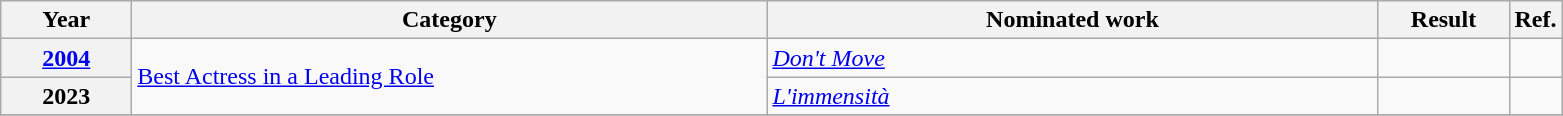<table class=wikitable>
<tr>
<th scope="col" style="width:5em;">Year</th>
<th scope="col" style="width:26em;">Category</th>
<th scope="col" style="width:25em;">Nominated work</th>
<th scope="col" style="width:5em;">Result</th>
<th>Ref.</th>
</tr>
<tr>
<th style="text-align:center;"><a href='#'>2004</a></th>
<td rowspan="2"><a href='#'>Best Actress in a Leading Role</a></td>
<td><em><a href='#'>Don't Move</a></em></td>
<td></td>
<td></td>
</tr>
<tr>
<th style="text-align:center;">2023</th>
<td><em><a href='#'>L'immensità</a></em></td>
<td></td>
<td></td>
</tr>
<tr>
</tr>
</table>
